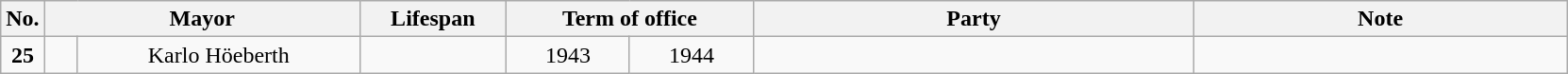<table class="wikitable" style="text-align:center;">
<tr>
<th>No.</th>
<th colspan=2>Mayor</th>
<th>Lifespan</th>
<th colspan=2>Term of office</th>
<th>Party</th>
<th>Note</th>
</tr>
<tr>
<td style="width:1em;"><strong>25</strong></td>
<td style="width:1em;"></td>
<td style="width:12em;">Karlo Höeberth</td>
<td style="width:6em;"></td>
<td style="width:5em;"><small></small>1943</td>
<td style="width:5em;"><small></small>1944</td>
<td style="width:19em;"></td>
<td style="width:16em;"></td>
</tr>
</table>
